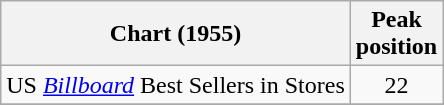<table class="wikitable">
<tr>
<th align="left">Chart (1955)</th>
<th align="left">Peak<br>position</th>
</tr>
<tr>
<td>US <em><a href='#'>Billboard</a></em> Best Sellers in Stores</td>
<td style="text-align:center;">22</td>
</tr>
<tr>
</tr>
</table>
